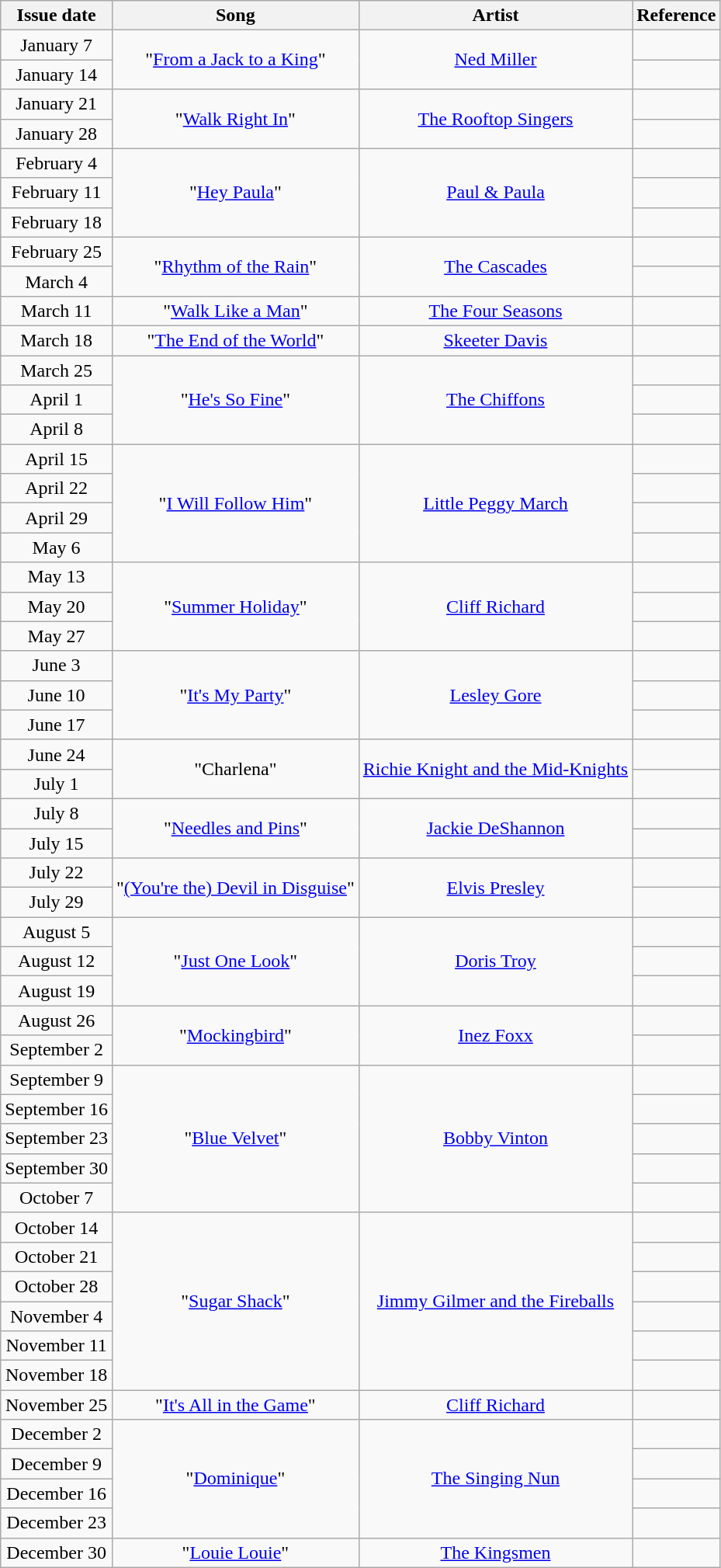<table class="wikitable" style="text-align: center;">
<tr>
<th>Issue date</th>
<th>Song</th>
<th>Artist</th>
<th>Reference</th>
</tr>
<tr>
<td>January 7</td>
<td rowspan="2">"<a href='#'>From a Jack to a King</a>"</td>
<td rowspan="2"><a href='#'>Ned Miller</a></td>
<td></td>
</tr>
<tr>
<td>January 14</td>
<td></td>
</tr>
<tr>
<td>January 21</td>
<td rowspan="2">"<a href='#'>Walk Right In</a>"</td>
<td rowspan="2"><a href='#'>The Rooftop Singers</a></td>
<td></td>
</tr>
<tr>
<td>January 28</td>
<td></td>
</tr>
<tr>
<td>February 4</td>
<td rowspan="3">"<a href='#'>Hey Paula</a>"</td>
<td rowspan="3"><a href='#'>Paul & Paula</a></td>
<td></td>
</tr>
<tr>
<td>February 11</td>
<td></td>
</tr>
<tr>
<td>February 18</td>
<td></td>
</tr>
<tr>
<td>February 25</td>
<td rowspan="2">"<a href='#'>Rhythm of the Rain</a>"</td>
<td rowspan="2"><a href='#'>The Cascades</a></td>
<td></td>
</tr>
<tr>
<td>March 4</td>
<td></td>
</tr>
<tr>
<td>March 11</td>
<td>"<a href='#'>Walk Like a Man</a>"</td>
<td><a href='#'>The Four Seasons</a></td>
<td></td>
</tr>
<tr>
<td>March 18</td>
<td>"<a href='#'>The End of the World</a>"</td>
<td><a href='#'>Skeeter Davis</a></td>
<td></td>
</tr>
<tr>
<td>March 25</td>
<td rowspan="3">"<a href='#'>He's So Fine</a>"</td>
<td rowspan="3"><a href='#'>The Chiffons</a></td>
<td></td>
</tr>
<tr>
<td>April 1</td>
<td></td>
</tr>
<tr>
<td>April 8</td>
<td></td>
</tr>
<tr>
<td>April 15</td>
<td rowspan="4">"<a href='#'>I Will Follow Him</a>"</td>
<td rowspan="4"><a href='#'>Little Peggy March</a></td>
<td></td>
</tr>
<tr>
<td>April 22</td>
<td></td>
</tr>
<tr>
<td>April 29</td>
<td></td>
</tr>
<tr>
<td>May 6</td>
<td></td>
</tr>
<tr>
<td>May 13</td>
<td rowspan="3">"<a href='#'>Summer Holiday</a>"</td>
<td rowspan="3"><a href='#'>Cliff Richard</a></td>
<td></td>
</tr>
<tr>
<td>May 20</td>
<td></td>
</tr>
<tr>
<td>May 27</td>
<td></td>
</tr>
<tr>
<td>June 3</td>
<td rowspan="3">"<a href='#'>It's My Party</a>"</td>
<td rowspan="3"><a href='#'>Lesley Gore</a></td>
<td></td>
</tr>
<tr>
<td>June 10</td>
<td></td>
</tr>
<tr>
<td>June 17</td>
<td></td>
</tr>
<tr>
<td>June 24</td>
<td rowspan="2">"Charlena"</td>
<td rowspan="2"><a href='#'>Richie Knight and the Mid-Knights</a></td>
<td></td>
</tr>
<tr>
<td>July 1</td>
<td></td>
</tr>
<tr>
<td>July 8</td>
<td rowspan="2">"<a href='#'>Needles and Pins</a>"</td>
<td rowspan="2"><a href='#'>Jackie DeShannon</a></td>
<td></td>
</tr>
<tr>
<td>July 15</td>
<td></td>
</tr>
<tr>
<td>July 22</td>
<td rowspan="2">"<a href='#'>(You're the) Devil in Disguise</a>"</td>
<td rowspan="2"><a href='#'>Elvis Presley</a></td>
<td></td>
</tr>
<tr>
<td>July 29</td>
<td></td>
</tr>
<tr>
<td>August 5</td>
<td rowspan="3">"<a href='#'>Just One Look</a>"</td>
<td rowspan="3"><a href='#'>Doris Troy</a></td>
<td></td>
</tr>
<tr>
<td>August 12</td>
<td></td>
</tr>
<tr>
<td>August 19</td>
<td></td>
</tr>
<tr>
<td>August 26</td>
<td rowspan="2">"<a href='#'>Mockingbird</a>"</td>
<td rowspan="2"><a href='#'>Inez Foxx</a></td>
<td></td>
</tr>
<tr>
<td>September 2</td>
<td></td>
</tr>
<tr>
<td>September 9</td>
<td rowspan="5">"<a href='#'>Blue Velvet</a>"</td>
<td rowspan="5"><a href='#'>Bobby Vinton</a></td>
<td></td>
</tr>
<tr>
<td>September 16</td>
<td></td>
</tr>
<tr>
<td>September 23</td>
<td></td>
</tr>
<tr>
<td>September 30</td>
<td></td>
</tr>
<tr>
<td>October 7</td>
<td></td>
</tr>
<tr>
<td>October 14</td>
<td rowspan="6">"<a href='#'>Sugar Shack</a>"</td>
<td rowspan="6"><a href='#'>Jimmy Gilmer and the Fireballs</a></td>
<td></td>
</tr>
<tr>
<td>October 21</td>
<td></td>
</tr>
<tr>
<td>October 28</td>
<td></td>
</tr>
<tr>
<td>November 4</td>
<td></td>
</tr>
<tr>
<td>November 11</td>
<td></td>
</tr>
<tr>
<td>November 18</td>
<td></td>
</tr>
<tr>
<td>November 25</td>
<td>"<a href='#'>It's All in the Game</a>"</td>
<td><a href='#'>Cliff Richard</a></td>
<td></td>
</tr>
<tr>
<td>December 2</td>
<td rowspan="4">"<a href='#'>Dominique</a>"</td>
<td rowspan="4"><a href='#'>The Singing Nun</a></td>
<td></td>
</tr>
<tr>
<td>December 9</td>
<td></td>
</tr>
<tr>
<td>December 16</td>
<td></td>
</tr>
<tr>
<td>December 23</td>
<td></td>
</tr>
<tr>
<td>December 30</td>
<td>"<a href='#'>Louie Louie</a>"</td>
<td><a href='#'>The Kingsmen</a></td>
<td></td>
</tr>
</table>
